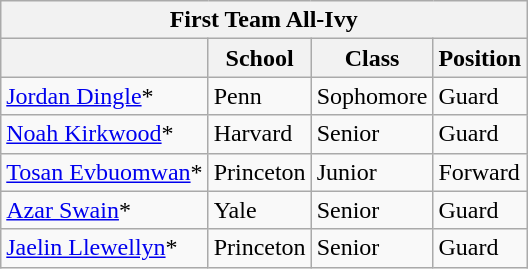<table class="wikitable">
<tr>
<th colspan="4">First Team All-Ivy</th>
</tr>
<tr>
<th></th>
<th>School</th>
<th>Class</th>
<th>Position</th>
</tr>
<tr>
<td><a href='#'>Jordan Dingle</a>*</td>
<td>Penn</td>
<td>Sophomore</td>
<td>Guard</td>
</tr>
<tr>
<td><a href='#'>Noah Kirkwood</a>*</td>
<td>Harvard</td>
<td>Senior</td>
<td>Guard</td>
</tr>
<tr>
<td><a href='#'>Tosan Evbuomwan</a>*</td>
<td>Princeton</td>
<td>Junior</td>
<td>Forward</td>
</tr>
<tr>
<td><a href='#'>Azar Swain</a>*</td>
<td>Yale</td>
<td>Senior</td>
<td>Guard</td>
</tr>
<tr>
<td><a href='#'>Jaelin Llewellyn</a>*</td>
<td>Princeton</td>
<td>Senior</td>
<td>Guard</td>
</tr>
</table>
